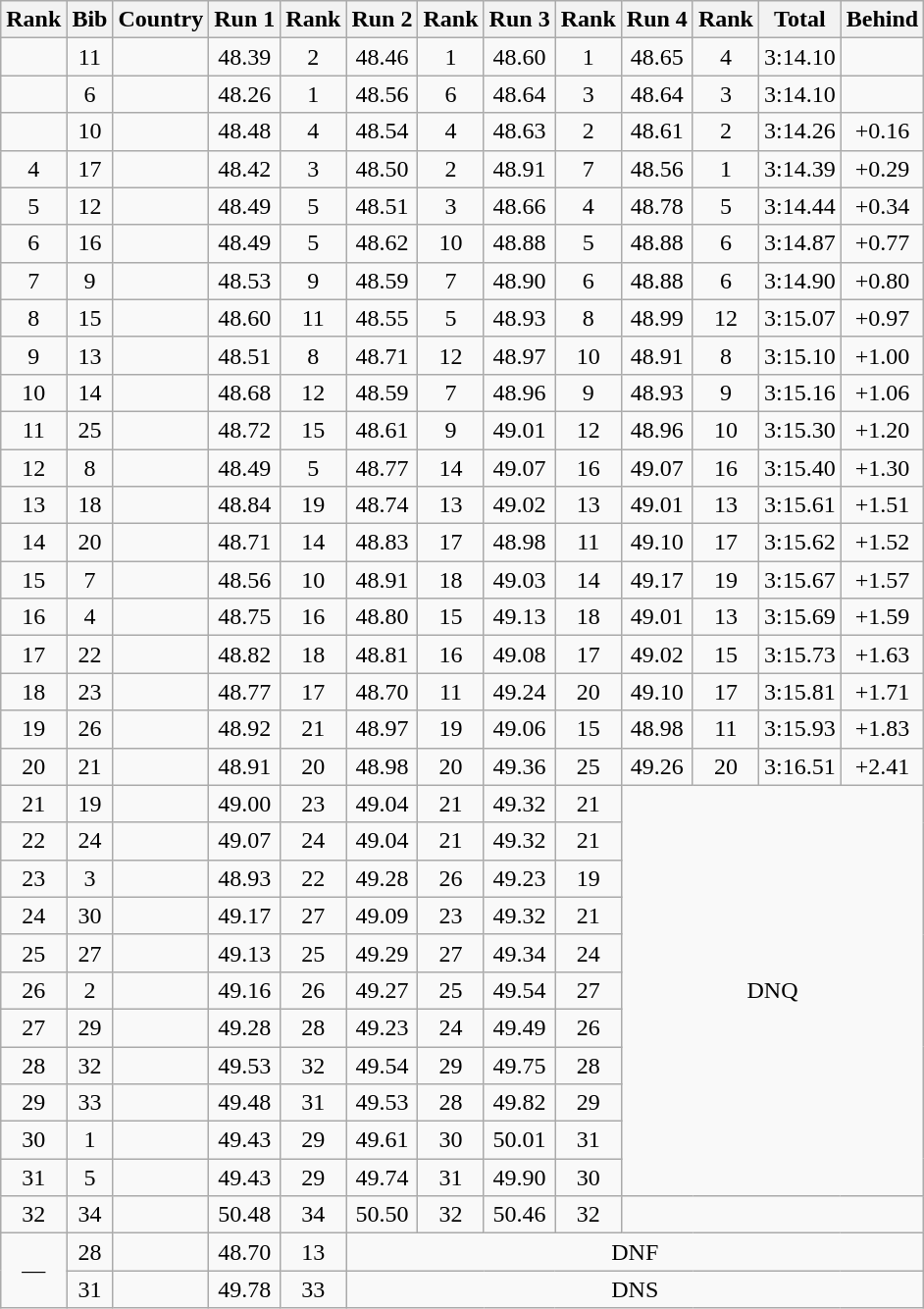<table class="wikitable sortable" style="text-align:center">
<tr>
<th>Rank</th>
<th>Bib</th>
<th>Country</th>
<th>Run 1</th>
<th>Rank</th>
<th>Run 2</th>
<th>Rank</th>
<th>Run 3</th>
<th>Rank</th>
<th>Run 4</th>
<th>Rank</th>
<th>Total</th>
<th>Behind</th>
</tr>
<tr>
<td></td>
<td>11</td>
<td align=left></td>
<td>48.39</td>
<td>2</td>
<td>48.46</td>
<td>1</td>
<td>48.60</td>
<td>1</td>
<td>48.65</td>
<td>4</td>
<td>3:14.10</td>
<td></td>
</tr>
<tr>
<td></td>
<td>6</td>
<td align=left></td>
<td>48.26</td>
<td>1</td>
<td>48.56</td>
<td>6</td>
<td>48.64</td>
<td>3</td>
<td>48.64</td>
<td>3</td>
<td>3:14.10</td>
<td></td>
</tr>
<tr>
<td></td>
<td>10</td>
<td align=left></td>
<td>48.48</td>
<td>4</td>
<td>48.54</td>
<td>4</td>
<td>48.63</td>
<td>2</td>
<td>48.61</td>
<td>2</td>
<td>3:14.26</td>
<td>+0.16</td>
</tr>
<tr>
<td>4</td>
<td>17</td>
<td align=left></td>
<td>48.42</td>
<td>3</td>
<td>48.50</td>
<td>2</td>
<td>48.91</td>
<td>7</td>
<td>48.56</td>
<td>1</td>
<td>3:14.39</td>
<td>+0.29</td>
</tr>
<tr>
<td>5</td>
<td>12</td>
<td align=left></td>
<td>48.49</td>
<td>5</td>
<td>48.51</td>
<td>3</td>
<td>48.66</td>
<td>4</td>
<td>48.78</td>
<td>5</td>
<td>3:14.44</td>
<td>+0.34</td>
</tr>
<tr>
<td>6</td>
<td>16</td>
<td align=left></td>
<td>48.49</td>
<td>5</td>
<td>48.62</td>
<td>10</td>
<td>48.88</td>
<td>5</td>
<td>48.88</td>
<td>6</td>
<td>3:14.87</td>
<td>+0.77</td>
</tr>
<tr>
<td>7</td>
<td>9</td>
<td align=left></td>
<td>48.53</td>
<td>9</td>
<td>48.59</td>
<td>7</td>
<td>48.90</td>
<td>6</td>
<td>48.88</td>
<td>6</td>
<td>3:14.90</td>
<td>+0.80</td>
</tr>
<tr>
<td>8</td>
<td>15</td>
<td align=left></td>
<td>48.60</td>
<td>11</td>
<td>48.55</td>
<td>5</td>
<td>48.93</td>
<td>8</td>
<td>48.99</td>
<td>12</td>
<td>3:15.07</td>
<td>+0.97</td>
</tr>
<tr>
<td>9</td>
<td>13</td>
<td align=left></td>
<td>48.51</td>
<td>8</td>
<td>48.71</td>
<td>12</td>
<td>48.97</td>
<td>10</td>
<td>48.91</td>
<td>8</td>
<td>3:15.10</td>
<td>+1.00</td>
</tr>
<tr>
<td>10</td>
<td>14</td>
<td align=left></td>
<td>48.68</td>
<td>12</td>
<td>48.59</td>
<td>7</td>
<td>48.96</td>
<td>9</td>
<td>48.93</td>
<td>9</td>
<td>3:15.16</td>
<td>+1.06</td>
</tr>
<tr>
<td>11</td>
<td>25</td>
<td align=left></td>
<td>48.72</td>
<td>15</td>
<td>48.61</td>
<td>9</td>
<td>49.01</td>
<td>12</td>
<td>48.96</td>
<td>10</td>
<td>3:15.30</td>
<td>+1.20</td>
</tr>
<tr>
<td>12</td>
<td>8</td>
<td align=left></td>
<td>48.49</td>
<td>5</td>
<td>48.77</td>
<td>14</td>
<td>49.07</td>
<td>16</td>
<td>49.07</td>
<td>16</td>
<td>3:15.40</td>
<td>+1.30</td>
</tr>
<tr>
<td>13</td>
<td>18</td>
<td align=left></td>
<td>48.84</td>
<td>19</td>
<td>48.74</td>
<td>13</td>
<td>49.02</td>
<td>13</td>
<td>49.01</td>
<td>13</td>
<td>3:15.61</td>
<td>+1.51</td>
</tr>
<tr>
<td>14</td>
<td>20</td>
<td align=left></td>
<td>48.71</td>
<td>14</td>
<td>48.83</td>
<td>17</td>
<td>48.98</td>
<td>11</td>
<td>49.10</td>
<td>17</td>
<td>3:15.62</td>
<td>+1.52</td>
</tr>
<tr>
<td>15</td>
<td>7</td>
<td align=left></td>
<td>48.56</td>
<td>10</td>
<td>48.91</td>
<td>18</td>
<td>49.03</td>
<td>14</td>
<td>49.17</td>
<td>19</td>
<td>3:15.67</td>
<td>+1.57</td>
</tr>
<tr>
<td>16</td>
<td>4</td>
<td align=left></td>
<td>48.75</td>
<td>16</td>
<td>48.80</td>
<td>15</td>
<td>49.13</td>
<td>18</td>
<td>49.01</td>
<td>13</td>
<td>3:15.69</td>
<td>+1.59</td>
</tr>
<tr>
<td>17</td>
<td>22</td>
<td align=left></td>
<td>48.82</td>
<td>18</td>
<td>48.81</td>
<td>16</td>
<td>49.08</td>
<td>17</td>
<td>49.02</td>
<td>15</td>
<td>3:15.73</td>
<td>+1.63</td>
</tr>
<tr>
<td>18</td>
<td>23</td>
<td align=left></td>
<td>48.77</td>
<td>17</td>
<td>48.70</td>
<td>11</td>
<td>49.24</td>
<td>20</td>
<td>49.10</td>
<td>17</td>
<td>3:15.81</td>
<td>+1.71</td>
</tr>
<tr>
<td>19</td>
<td>26</td>
<td align=left></td>
<td>48.92</td>
<td>21</td>
<td>48.97</td>
<td>19</td>
<td>49.06</td>
<td>15</td>
<td>48.98</td>
<td>11</td>
<td>3:15.93</td>
<td>+1.83</td>
</tr>
<tr>
<td>20</td>
<td>21</td>
<td align=left></td>
<td>48.91</td>
<td>20</td>
<td>48.98</td>
<td>20</td>
<td>49.36</td>
<td>25</td>
<td>49.26</td>
<td>20</td>
<td>3:16.51</td>
<td>+2.41</td>
</tr>
<tr>
<td>21</td>
<td>19</td>
<td align=left></td>
<td>49.00</td>
<td>23</td>
<td>49.04</td>
<td>21</td>
<td>49.32</td>
<td>21</td>
<td rowspan=11 colspan=4>DNQ</td>
</tr>
<tr>
<td>22</td>
<td>24</td>
<td align=left></td>
<td>49.07</td>
<td>24</td>
<td>49.04</td>
<td>21</td>
<td>49.32</td>
<td>21</td>
</tr>
<tr>
<td>23</td>
<td>3</td>
<td align=left></td>
<td>48.93</td>
<td>22</td>
<td>49.28</td>
<td>26</td>
<td>49.23</td>
<td>19</td>
</tr>
<tr>
<td>24</td>
<td>30</td>
<td align=left></td>
<td>49.17</td>
<td>27</td>
<td>49.09</td>
<td>23</td>
<td>49.32</td>
<td>21</td>
</tr>
<tr>
<td>25</td>
<td>27</td>
<td align=left></td>
<td>49.13</td>
<td>25</td>
<td>49.29</td>
<td>27</td>
<td>49.34</td>
<td>24</td>
</tr>
<tr>
<td>26</td>
<td>2</td>
<td align=left></td>
<td>49.16</td>
<td>26</td>
<td>49.27</td>
<td>25</td>
<td>49.54</td>
<td>27</td>
</tr>
<tr>
<td>27</td>
<td>29</td>
<td align=left></td>
<td>49.28</td>
<td>28</td>
<td>49.23</td>
<td>24</td>
<td>49.49</td>
<td>26</td>
</tr>
<tr>
<td>28</td>
<td>32</td>
<td align=left></td>
<td>49.53</td>
<td>32</td>
<td>49.54</td>
<td>29</td>
<td>49.75</td>
<td>28</td>
</tr>
<tr>
<td>29</td>
<td>33</td>
<td align=left></td>
<td>49.48</td>
<td>31</td>
<td>49.53</td>
<td>28</td>
<td>49.82</td>
<td>29</td>
</tr>
<tr>
<td>30</td>
<td>1</td>
<td align=left></td>
<td>49.43</td>
<td>29</td>
<td>49.61</td>
<td>30</td>
<td>50.01</td>
<td>31</td>
</tr>
<tr>
<td>31</td>
<td>5</td>
<td align=left></td>
<td>49.43</td>
<td>29</td>
<td>49.74</td>
<td>31</td>
<td>49.90</td>
<td>30</td>
</tr>
<tr>
<td>32</td>
<td>34</td>
<td align=left></td>
<td>50.48</td>
<td>34</td>
<td>50.50</td>
<td>32</td>
<td>50.46</td>
<td>32</td>
</tr>
<tr>
<td rowspan=2>—</td>
<td>28</td>
<td align=left></td>
<td>48.70</td>
<td>13</td>
<td colspan=8>DNF</td>
</tr>
<tr>
<td>31</td>
<td align=left></td>
<td>49.78</td>
<td>33</td>
<td colspan=8>DNS</td>
</tr>
</table>
